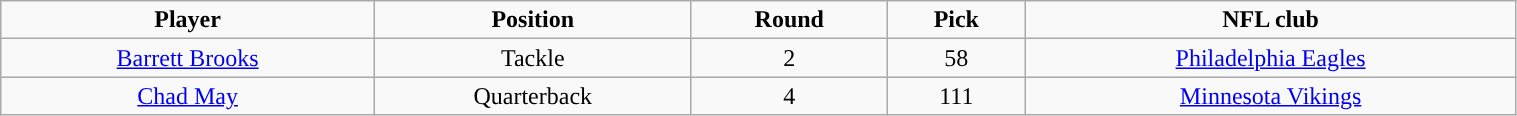<table class="wikitable" width="80%">
<tr align="center">
<td><strong>Player</strong></td>
<td><strong>Position</strong></td>
<td><strong>Round</strong></td>
<td><strong>Pick</strong></td>
<td><strong>NFL club</strong></td>
</tr>
<tr align="center" bgcolor="">
<td><a href='#'>Barrett Brooks</a></td>
<td>Tackle</td>
<td>2</td>
<td>58</td>
<td><a href='#'>Philadelphia Eagles</a></td>
</tr>
<tr align="center" bgcolor="">
<td><a href='#'>Chad May</a></td>
<td>Quarterback</td>
<td>4</td>
<td>111</td>
<td><a href='#'>Minnesota Vikings</a></td>
</tr>
</table>
